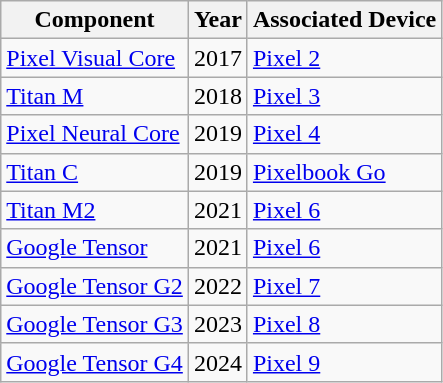<table class="wikitable sortable">
<tr>
<th>Component</th>
<th>Year</th>
<th>Associated Device</th>
</tr>
<tr>
<td><a href='#'>Pixel Visual Core</a></td>
<td>2017</td>
<td><a href='#'>Pixel 2</a></td>
</tr>
<tr>
<td><a href='#'>Titan M</a></td>
<td>2018</td>
<td><a href='#'>Pixel 3</a></td>
</tr>
<tr>
<td><a href='#'>Pixel Neural Core</a></td>
<td>2019</td>
<td><a href='#'>Pixel 4</a></td>
</tr>
<tr>
<td><a href='#'>Titan C</a></td>
<td>2019</td>
<td><a href='#'>Pixelbook Go</a></td>
</tr>
<tr>
<td><a href='#'>Titan M2</a></td>
<td>2021</td>
<td><a href='#'>Pixel 6</a></td>
</tr>
<tr>
<td><a href='#'>Google Tensor</a></td>
<td>2021</td>
<td><a href='#'>Pixel 6</a></td>
</tr>
<tr>
<td><a href='#'>Google Tensor G2</a></td>
<td>2022</td>
<td><a href='#'>Pixel 7</a></td>
</tr>
<tr>
<td><a href='#'>Google Tensor G3</a></td>
<td>2023</td>
<td><a href='#'>Pixel 8</a></td>
</tr>
<tr>
<td><a href='#'>Google Tensor G4</a></td>
<td>2024</td>
<td><a href='#'>Pixel 9</a></td>
</tr>
</table>
